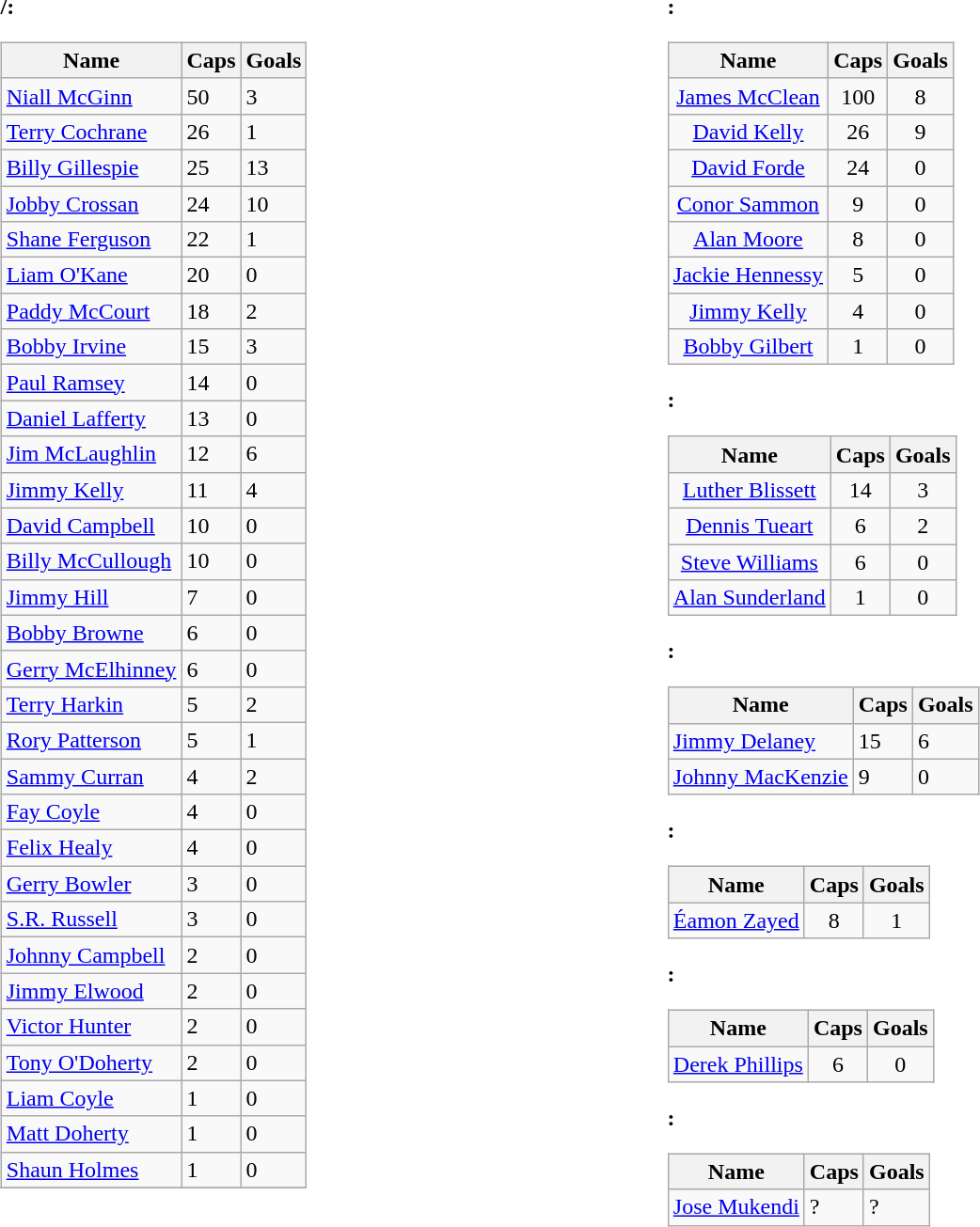<table>
<tr>
<td valign="top" width="20%"><br><strong>/:</strong><table class="wikitable" style="text-align: left;">
<tr>
<th>Name</th>
<th>Caps</th>
<th>Goals</th>
</tr>
<tr>
<td><a href='#'>Niall McGinn</a></td>
<td>50</td>
<td>3</td>
</tr>
<tr>
<td><a href='#'>Terry Cochrane</a></td>
<td>26</td>
<td>1</td>
</tr>
<tr>
<td><a href='#'>Billy Gillespie</a></td>
<td>25</td>
<td>13</td>
</tr>
<tr>
<td><a href='#'>Jobby Crossan</a></td>
<td>24</td>
<td>10</td>
</tr>
<tr>
<td><a href='#'>Shane Ferguson</a></td>
<td>22</td>
<td>1</td>
</tr>
<tr>
<td><a href='#'>Liam O'Kane</a></td>
<td>20</td>
<td>0</td>
</tr>
<tr>
<td><a href='#'>Paddy McCourt</a></td>
<td>18</td>
<td>2</td>
</tr>
<tr>
<td><a href='#'>Bobby Irvine</a></td>
<td>15</td>
<td>3</td>
</tr>
<tr>
<td><a href='#'>Paul Ramsey</a></td>
<td>14</td>
<td>0</td>
</tr>
<tr>
<td><a href='#'>Daniel Lafferty</a></td>
<td>13</td>
<td>0</td>
</tr>
<tr>
<td><a href='#'>Jim McLaughlin</a></td>
<td>12</td>
<td>6</td>
</tr>
<tr>
<td><a href='#'>Jimmy Kelly</a></td>
<td>11</td>
<td>4</td>
</tr>
<tr>
<td><a href='#'>David Campbell</a></td>
<td>10</td>
<td>0</td>
</tr>
<tr>
<td><a href='#'>Billy McCullough</a></td>
<td>10</td>
<td>0</td>
</tr>
<tr>
<td><a href='#'>Jimmy Hill</a></td>
<td>7</td>
<td>0</td>
</tr>
<tr>
<td><a href='#'>Bobby Browne</a></td>
<td>6</td>
<td>0</td>
</tr>
<tr>
<td><a href='#'>Gerry McElhinney</a></td>
<td>6</td>
<td>0</td>
</tr>
<tr>
<td><a href='#'>Terry Harkin</a></td>
<td>5</td>
<td>2</td>
</tr>
<tr>
<td><a href='#'>Rory Patterson</a></td>
<td>5</td>
<td>1</td>
</tr>
<tr>
<td><a href='#'>Sammy Curran</a></td>
<td>4</td>
<td>2</td>
</tr>
<tr>
<td><a href='#'>Fay Coyle</a></td>
<td>4</td>
<td>0</td>
</tr>
<tr>
<td><a href='#'>Felix Healy</a></td>
<td>4</td>
<td>0</td>
</tr>
<tr>
<td><a href='#'>Gerry Bowler</a></td>
<td>3</td>
<td>0</td>
</tr>
<tr>
<td><a href='#'>S.R. Russell</a></td>
<td>3</td>
<td>0</td>
</tr>
<tr>
<td><a href='#'>Johnny Campbell</a></td>
<td>2</td>
<td>0</td>
</tr>
<tr>
<td><a href='#'>Jimmy Elwood</a></td>
<td>2</td>
<td>0</td>
</tr>
<tr>
<td><a href='#'>Victor Hunter</a></td>
<td>2</td>
<td>0</td>
</tr>
<tr>
<td><a href='#'>Tony O'Doherty</a></td>
<td>2</td>
<td>0</td>
</tr>
<tr>
<td><a href='#'>Liam Coyle</a></td>
<td>1</td>
<td>0</td>
</tr>
<tr>
<td><a href='#'>Matt Doherty</a></td>
<td>1</td>
<td>0</td>
</tr>
<tr>
<td><a href='#'>Shaun Holmes</a></td>
<td>1</td>
<td>0</td>
</tr>
<tr>
</tr>
</table>
</td>
<td valign="top" width="30%"><br><strong>:</strong><table class="wikitable sortable" style="text-align: center">
<tr>
<th>Name</th>
<th>Caps</th>
<th>Goals</th>
</tr>
<tr>
<td><a href='#'>James McClean</a></td>
<td>100</td>
<td>8</td>
</tr>
<tr>
<td><a href='#'>David Kelly</a></td>
<td>26</td>
<td>9</td>
</tr>
<tr>
<td><a href='#'>David Forde</a></td>
<td>24</td>
<td>0</td>
</tr>
<tr>
<td><a href='#'>Conor Sammon</a></td>
<td>9</td>
<td>0</td>
</tr>
<tr>
<td><a href='#'>Alan Moore</a></td>
<td>8</td>
<td>0</td>
</tr>
<tr>
<td><a href='#'>Jackie Hennessy</a></td>
<td>5</td>
<td>0</td>
</tr>
<tr>
<td><a href='#'>Jimmy Kelly</a></td>
<td>4</td>
<td>0</td>
</tr>
<tr>
<td><a href='#'>Bobby Gilbert</a></td>
<td>1</td>
<td>0</td>
</tr>
</table>
<strong>:</strong><table class="wikitable sortable" style="text-align: center">
<tr>
<th>Name</th>
<th>Caps</th>
<th>Goals</th>
</tr>
<tr>
<td><a href='#'>Luther Blissett</a></td>
<td>14</td>
<td>3</td>
</tr>
<tr>
<td><a href='#'>Dennis Tueart</a></td>
<td>6</td>
<td>2</td>
</tr>
<tr>
<td><a href='#'>Steve Williams</a></td>
<td>6</td>
<td>0</td>
</tr>
<tr>
<td><a href='#'>Alan Sunderland</a></td>
<td>1</td>
<td>0</td>
</tr>
</table>
<strong>:</strong><table class="wikitable" style="text-align: left;">
<tr>
<th>Name</th>
<th>Caps</th>
<th>Goals</th>
</tr>
<tr>
<td><a href='#'>Jimmy Delaney</a></td>
<td>15</td>
<td>6</td>
</tr>
<tr>
<td><a href='#'>Johnny MacKenzie</a></td>
<td>9</td>
<td>0</td>
</tr>
</table>
<strong>:</strong><table class="wikitable sortable" style="text-align: center">
<tr>
<th>Name</th>
<th>Caps</th>
<th>Goals</th>
</tr>
<tr>
<td><a href='#'>Éamon Zayed</a></td>
<td>8</td>
<td>1</td>
</tr>
</table>
<strong>:</strong><table class="wikitable sortable" style="text-align: center">
<tr>
<th>Name</th>
<th>Caps</th>
<th>Goals</th>
</tr>
<tr>
<td><a href='#'>Derek Phillips</a></td>
<td>6</td>
<td>0</td>
</tr>
</table>
<strong>:</strong><table class="wikitable" style="text-align: left;">
<tr>
<th>Name</th>
<th>Caps</th>
<th>Goals</th>
</tr>
<tr>
<td><a href='#'>Jose Mukendi</a></td>
<td>?</td>
<td>?</td>
</tr>
</table>
</td>
</tr>
</table>
